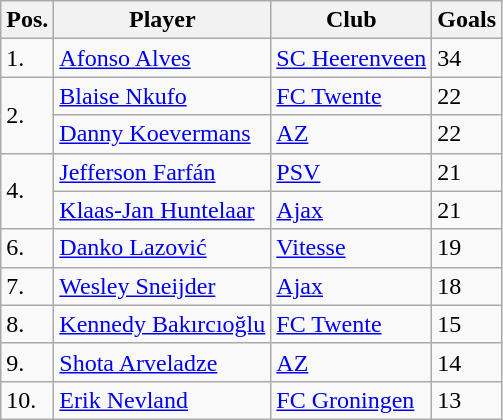<table class="wikitable">
<tr>
<th>Pos.</th>
<th>Player</th>
<th>Club</th>
<th>Goals</th>
</tr>
<tr>
<td>1.</td>
<td> <a href='#'>Afonso Alves</a></td>
<td><a href='#'>SC Heerenveen</a></td>
<td>34</td>
</tr>
<tr>
<td rowspan="2">2.</td>
<td> <a href='#'>Blaise Nkufo</a></td>
<td><a href='#'>FC Twente</a></td>
<td>22</td>
</tr>
<tr>
<td> <a href='#'>Danny Koevermans</a></td>
<td><a href='#'>AZ</a></td>
<td>22</td>
</tr>
<tr>
<td rowspan="2">4.</td>
<td> <a href='#'>Jefferson Farfán</a></td>
<td><a href='#'>PSV</a></td>
<td>21</td>
</tr>
<tr>
<td> <a href='#'>Klaas-Jan Huntelaar</a></td>
<td><a href='#'>Ajax</a></td>
<td>21</td>
</tr>
<tr>
<td>6.</td>
<td> <a href='#'>Danko Lazović</a></td>
<td><a href='#'>Vitesse</a></td>
<td>19</td>
</tr>
<tr>
<td>7.</td>
<td> <a href='#'>Wesley Sneijder</a></td>
<td><a href='#'>Ajax</a></td>
<td>18</td>
</tr>
<tr>
<td>8.</td>
<td> <a href='#'>Kennedy Bakırcıoğlu</a></td>
<td><a href='#'>FC Twente</a></td>
<td>15</td>
</tr>
<tr>
<td>9.</td>
<td> <a href='#'>Shota Arveladze</a></td>
<td><a href='#'>AZ</a></td>
<td>14</td>
</tr>
<tr>
<td>10.</td>
<td> <a href='#'>Erik Nevland</a></td>
<td><a href='#'>FC Groningen</a></td>
<td>13</td>
</tr>
</table>
